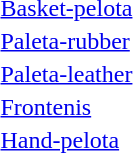<table>
<tr>
<td><a href='#'>Basket-pelota</a></td>
<td></td>
<td></td>
<td></td>
</tr>
<tr>
<td><a href='#'>Paleta-rubber</a></td>
<td></td>
<td></td>
<td></td>
</tr>
<tr>
<td><a href='#'>Paleta-leather</a></td>
<td></td>
<td></td>
<td></td>
</tr>
<tr>
<td><a href='#'>Frontenis</a></td>
<td></td>
<td></td>
<td></td>
</tr>
<tr>
<td><a href='#'>Hand-pelota</a></td>
<td></td>
<td></td>
<td></td>
</tr>
<tr>
</tr>
</table>
